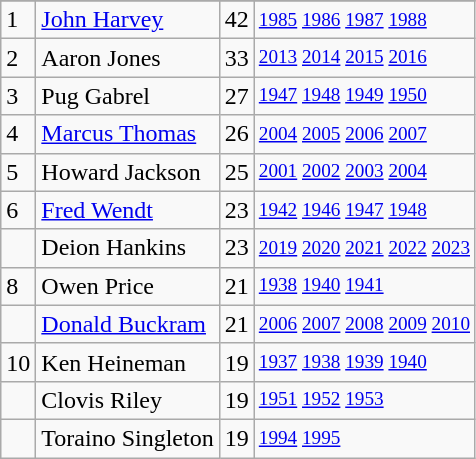<table class="wikitable">
<tr>
</tr>
<tr>
<td>1</td>
<td><a href='#'>John Harvey</a></td>
<td>42</td>
<td style="font-size:80%;"><a href='#'>1985</a> <a href='#'>1986</a> <a href='#'>1987</a> <a href='#'>1988</a></td>
</tr>
<tr>
<td>2</td>
<td>Aaron Jones</td>
<td>33</td>
<td style="font-size:80%;"><a href='#'>2013</a> <a href='#'>2014</a> <a href='#'>2015</a> <a href='#'>2016</a></td>
</tr>
<tr>
<td>3</td>
<td>Pug Gabrel</td>
<td>27</td>
<td style="font-size:80%;"><a href='#'>1947</a> <a href='#'>1948</a> <a href='#'>1949</a> <a href='#'>1950</a></td>
</tr>
<tr>
<td>4</td>
<td><a href='#'>Marcus Thomas</a></td>
<td>26</td>
<td style="font-size:80%;"><a href='#'>2004</a> <a href='#'>2005</a> <a href='#'>2006</a> <a href='#'>2007</a></td>
</tr>
<tr>
<td>5</td>
<td>Howard Jackson</td>
<td>25</td>
<td style="font-size:80%;"><a href='#'>2001</a> <a href='#'>2002</a> <a href='#'>2003</a> <a href='#'>2004</a></td>
</tr>
<tr>
<td>6</td>
<td><a href='#'>Fred Wendt</a></td>
<td>23</td>
<td style="font-size:80%;"><a href='#'>1942</a> <a href='#'>1946</a> <a href='#'>1947</a> <a href='#'>1948</a></td>
</tr>
<tr>
<td></td>
<td>Deion Hankins</td>
<td>23</td>
<td style="font-size:80%;"><a href='#'>2019</a> <a href='#'>2020</a> <a href='#'>2021</a> <a href='#'>2022</a> <a href='#'>2023</a></td>
</tr>
<tr>
<td>8</td>
<td>Owen Price</td>
<td>21</td>
<td style="font-size:80%;"><a href='#'>1938</a> <a href='#'>1940</a> <a href='#'>1941</a></td>
</tr>
<tr>
<td></td>
<td><a href='#'>Donald Buckram</a></td>
<td>21</td>
<td style="font-size:80%;"><a href='#'>2006</a> <a href='#'>2007</a> <a href='#'>2008</a> <a href='#'>2009</a> <a href='#'>2010</a></td>
</tr>
<tr>
<td>10</td>
<td>Ken Heineman</td>
<td>19</td>
<td style="font-size:80%;"><a href='#'>1937</a> <a href='#'>1938</a> <a href='#'>1939</a> <a href='#'>1940</a></td>
</tr>
<tr>
<td></td>
<td>Clovis Riley</td>
<td>19</td>
<td style="font-size:80%;"><a href='#'>1951</a> <a href='#'>1952</a> <a href='#'>1953</a></td>
</tr>
<tr>
<td></td>
<td>Toraino Singleton</td>
<td>19</td>
<td style="font-size:80%;"><a href='#'>1994</a> <a href='#'>1995</a></td>
</tr>
</table>
